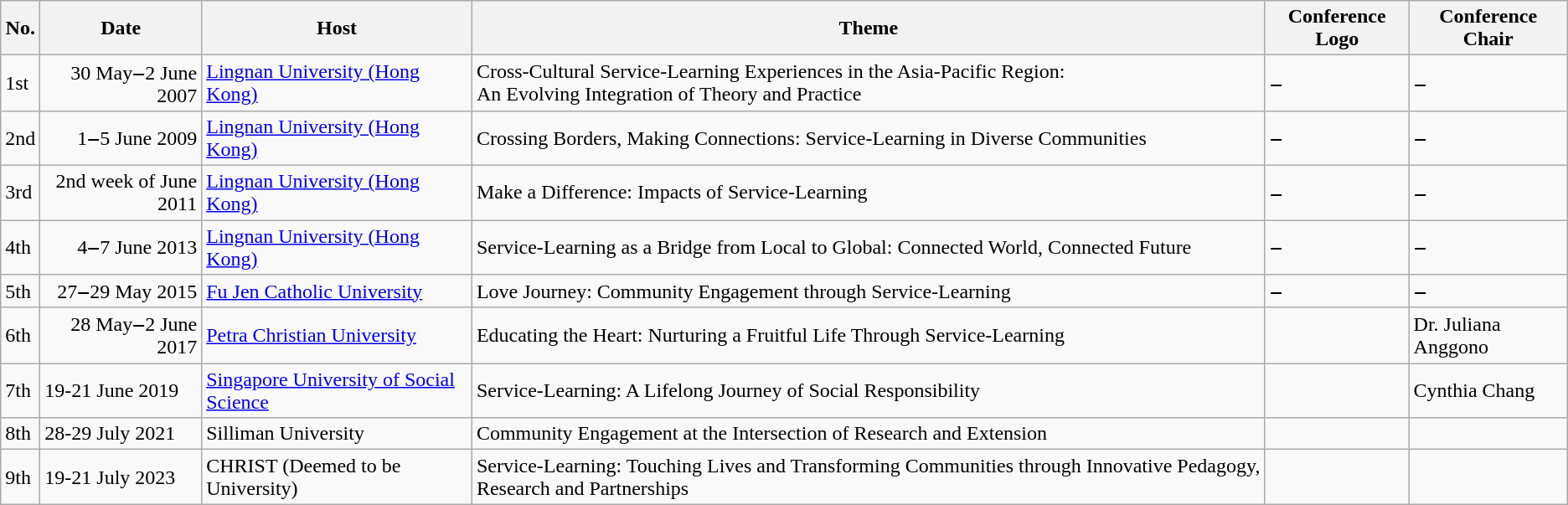<table class="wikitable">
<tr>
<th>No.</th>
<th>Date</th>
<th>Host</th>
<th>Theme</th>
<th>Conference Logo</th>
<th>Conference Chair</th>
</tr>
<tr>
<td>1st</td>
<td style="text-align:right;">30 May‒2 June 2007</td>
<td><a href='#'>Lingnan University (Hong Kong)</a></td>
<td>Cross-Cultural Service-Learning Experiences in the Asia-Pacific Region:<br>An Evolving Integration of Theory and Practice</td>
<td>‒</td>
<td>‒ </td>
</tr>
<tr>
<td>2nd</td>
<td style="text-align:right;">1‒5 June 2009</td>
<td><a href='#'>Lingnan University (Hong Kong)</a></td>
<td>Crossing Borders, Making Connections: Service-Learning in Diverse Communities</td>
<td>‒</td>
<td>‒ </td>
</tr>
<tr>
<td>3rd</td>
<td style="text-align:right;">2nd week of June 2011</td>
<td><a href='#'>Lingnan University (Hong Kong)</a></td>
<td>Make a Difference: Impacts of Service-Learning</td>
<td>‒</td>
<td>‒ </td>
</tr>
<tr>
<td>4th</td>
<td style="text-align:right;">4‒7 June 2013</td>
<td><a href='#'>Lingnan University (Hong Kong)</a></td>
<td>Service-Learning as a Bridge from Local to Global: Connected World, Connected Future</td>
<td>‒</td>
<td>‒ </td>
</tr>
<tr>
<td>5th</td>
<td style="text-align:right;">27‒29 May 2015</td>
<td><a href='#'>Fu Jen Catholic University</a></td>
<td>Love Journey: Community Engagement through Service-Learning</td>
<td>‒</td>
<td>‒ </td>
</tr>
<tr>
<td>6th</td>
<td style="text-align:right;">28 May‒2 June 2017</td>
<td><a href='#'>Petra Christian University</a></td>
<td>Educating the Heart: Nurturing a Fruitful Life Through Service-Learning</td>
<td></td>
<td>Dr. Juliana Anggono</td>
</tr>
<tr>
<td>7th</td>
<td>19-21 June 2019</td>
<td><a href='#'>Singapore University of Social Science</a></td>
<td>Service-Learning: A Lifelong Journey of Social Responsibility</td>
<td></td>
<td>Cynthia Chang</td>
</tr>
<tr>
<td>8th</td>
<td>28-29 July 2021</td>
<td>Silliman University</td>
<td>Community Engagement at the Intersection of Research and Extension</td>
<td></td>
<td></td>
</tr>
<tr>
<td>9th</td>
<td>19-21 July 2023</td>
<td>CHRIST (Deemed to be University)</td>
<td>Service-Learning: Touching Lives and Transforming Communities through Innovative Pedagogy, Research and Partnerships</td>
<td></td>
<td></td>
</tr>
</table>
